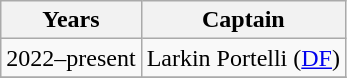<table class="wikitable">
<tr>
<th>Years</th>
<th>Captain</th>
</tr>
<tr>
<td align=center>2022–present</td>
<td> Larkin Portelli (<a href='#'>DF</a>)</td>
</tr>
<tr>
</tr>
</table>
